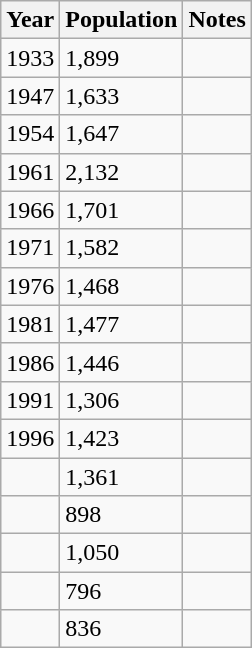<table class="wikitable">
<tr>
<th>Year</th>
<th>Population</th>
<th>Notes</th>
</tr>
<tr>
<td>1933</td>
<td>1,899</td>
<td></td>
</tr>
<tr>
<td>1947</td>
<td>1,633</td>
<td></td>
</tr>
<tr>
<td>1954</td>
<td>1,647</td>
<td></td>
</tr>
<tr>
<td>1961</td>
<td>2,132</td>
<td></td>
</tr>
<tr>
<td>1966</td>
<td>1,701</td>
<td></td>
</tr>
<tr>
<td>1971</td>
<td>1,582</td>
<td></td>
</tr>
<tr>
<td>1976</td>
<td>1,468</td>
<td></td>
</tr>
<tr>
<td>1981</td>
<td>1,477</td>
<td></td>
</tr>
<tr>
<td>1986</td>
<td>1,446</td>
<td></td>
</tr>
<tr>
<td>1991</td>
<td>1,306</td>
<td></td>
</tr>
<tr>
<td>1996</td>
<td>1,423</td>
<td></td>
</tr>
<tr>
<td></td>
<td>1,361</td>
<td></td>
</tr>
<tr>
<td></td>
<td>898</td>
<td></td>
</tr>
<tr>
<td></td>
<td>1,050</td>
<td></td>
</tr>
<tr>
<td></td>
<td>796</td>
<td></td>
</tr>
<tr>
<td></td>
<td>836</td>
<td></td>
</tr>
</table>
